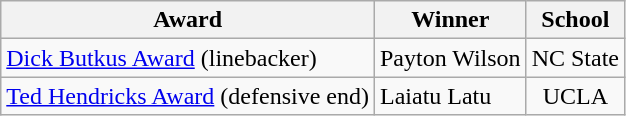<table class="wikitable sortable">
<tr>
<th>Award</th>
<th>Winner</th>
<th>School</th>
</tr>
<tr>
<td><a href='#'>Dick Butkus Award</a> (linebacker)</td>
<td>Payton Wilson</td>
<td align="center">NC State</td>
</tr>
<tr>
<td><a href='#'>Ted Hendricks Award</a> (defensive end)</td>
<td>Laiatu Latu</td>
<td align="center">UCLA</td>
</tr>
</table>
